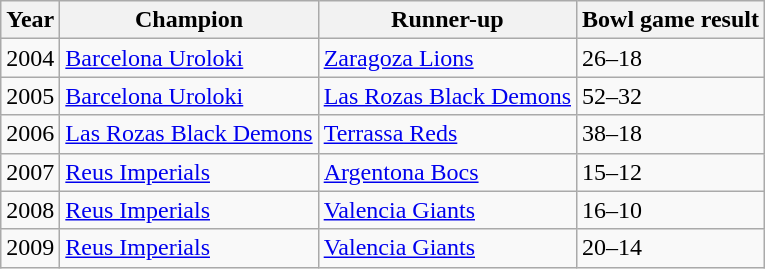<table class="wikitable">
<tr>
<th>Year</th>
<th>Champion</th>
<th>Runner-up</th>
<th>Bowl game result</th>
</tr>
<tr>
<td>2004</td>
<td><a href='#'>Barcelona Uroloki</a></td>
<td><a href='#'>Zaragoza Lions</a></td>
<td>26–18</td>
</tr>
<tr>
<td>2005</td>
<td><a href='#'>Barcelona Uroloki</a></td>
<td><a href='#'>Las Rozas Black Demons</a></td>
<td>52–32</td>
</tr>
<tr>
<td>2006</td>
<td><a href='#'>Las Rozas Black Demons</a></td>
<td><a href='#'>Terrassa Reds</a></td>
<td>38–18</td>
</tr>
<tr>
<td>2007</td>
<td><a href='#'>Reus Imperials</a></td>
<td><a href='#'>Argentona Bocs</a></td>
<td>15–12</td>
</tr>
<tr>
<td>2008</td>
<td><a href='#'>Reus Imperials</a></td>
<td><a href='#'>Valencia Giants</a></td>
<td>16–10</td>
</tr>
<tr>
<td>2009</td>
<td><a href='#'>Reus Imperials</a></td>
<td><a href='#'>Valencia Giants</a></td>
<td>20–14</td>
</tr>
</table>
